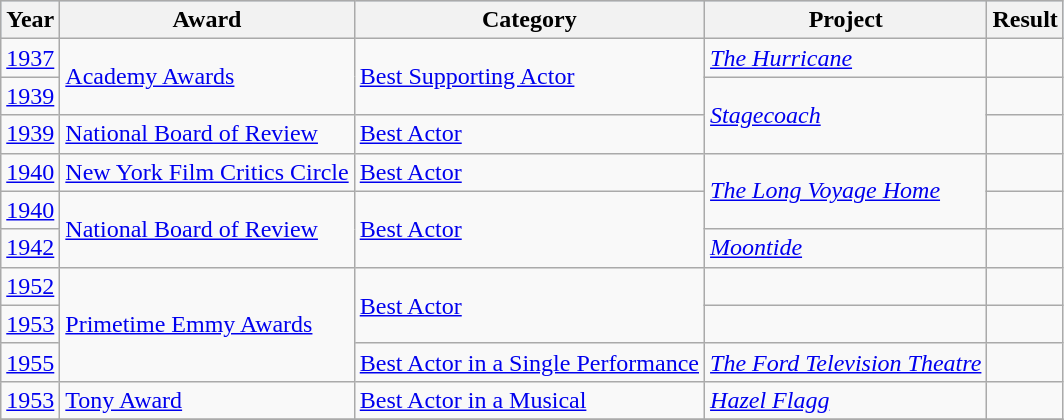<table class=wikitable>
<tr style="background:#b0c4de; text-align:center;">
<th>Year</th>
<th>Award</th>
<th>Category</th>
<th>Project</th>
<th>Result</th>
</tr>
<tr>
<td><a href='#'>1937</a></td>
<td rowspan=2><a href='#'>Academy Awards</a></td>
<td rowspan=2><a href='#'>Best Supporting Actor</a></td>
<td><em><a href='#'>The Hurricane</a></em></td>
<td></td>
</tr>
<tr>
<td><a href='#'>1939</a></td>
<td rowspan=2><em><a href='#'>Stagecoach</a></em></td>
<td></td>
</tr>
<tr>
<td><a href='#'>1939</a></td>
<td><a href='#'>National Board of Review</a></td>
<td><a href='#'>Best Actor</a></td>
<td></td>
</tr>
<tr>
<td><a href='#'>1940</a></td>
<td><a href='#'>New York Film Critics Circle</a></td>
<td><a href='#'>Best Actor</a></td>
<td rowspan=2><em><a href='#'>The Long Voyage Home</a></em></td>
<td></td>
</tr>
<tr>
<td><a href='#'>1940</a></td>
<td rowspan=2><a href='#'>National Board of Review</a></td>
<td rowspan=2><a href='#'>Best Actor</a></td>
<td></td>
</tr>
<tr>
<td><a href='#'>1942</a></td>
<td><em><a href='#'>Moontide</a></em></td>
<td></td>
</tr>
<tr>
<td><a href='#'>1952</a></td>
<td rowspan=3><a href='#'>Primetime Emmy Awards</a></td>
<td rowspan="2"><a href='#'>Best Actor</a></td>
<td></td>
<td></td>
</tr>
<tr>
<td><a href='#'>1953</a></td>
<td></td>
<td></td>
</tr>
<tr>
<td><a href='#'>1955</a></td>
<td><a href='#'>Best Actor in a Single Performance</a></td>
<td><em><a href='#'>The Ford Television Theatre</a></em></td>
<td></td>
</tr>
<tr>
<td><a href='#'>1953</a></td>
<td><a href='#'>Tony Award</a></td>
<td><a href='#'>Best Actor in a Musical</a></td>
<td><em><a href='#'>Hazel Flagg</a></em></td>
<td></td>
</tr>
<tr>
</tr>
</table>
